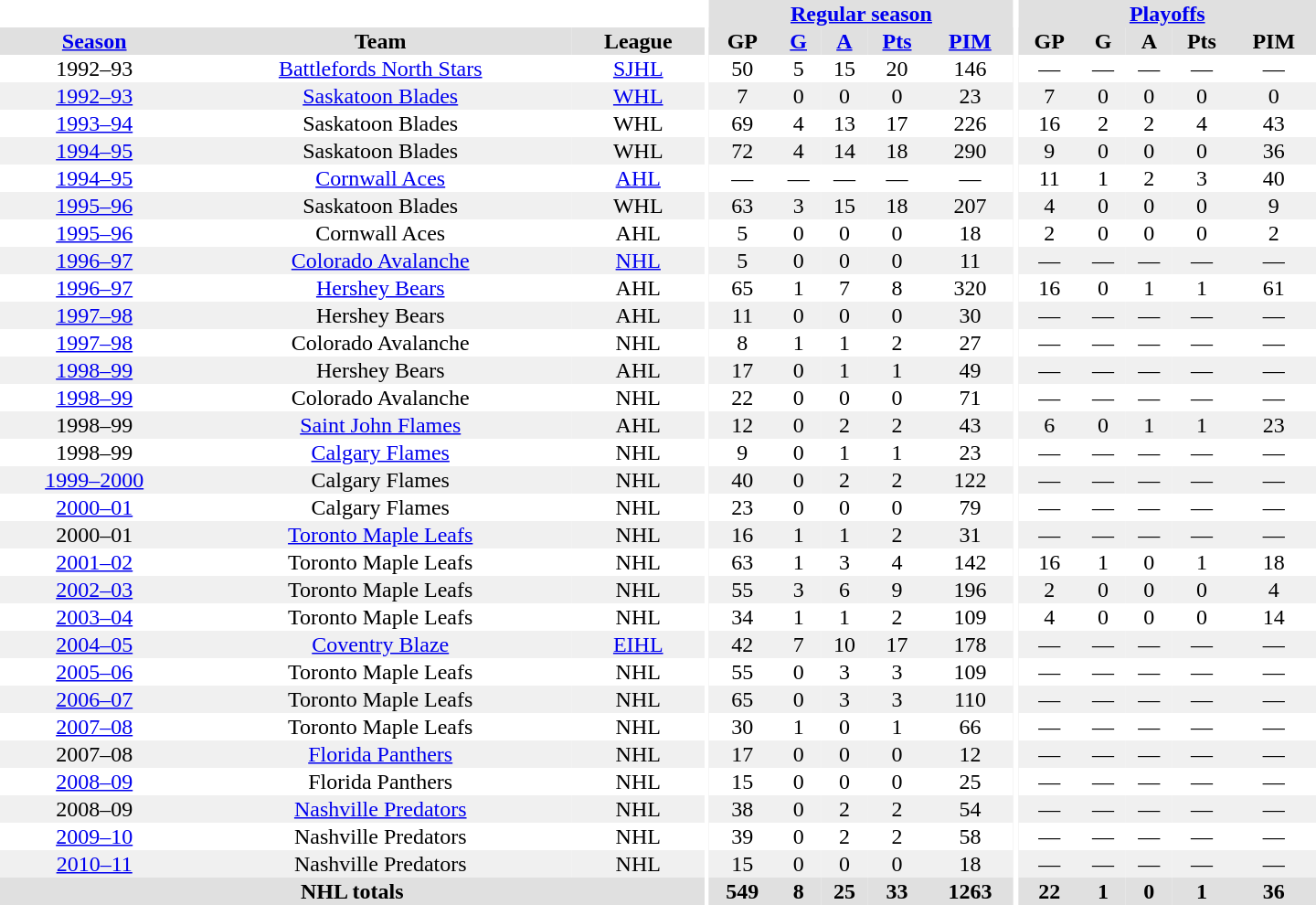<table border="0" cellpadding="1" cellspacing="0" style="text-align:center; width:60em">
<tr bgcolor="#e0e0e0">
<th colspan="3"  bgcolor="#ffffff"></th>
<th rowspan="99" bgcolor="#ffffff"></th>
<th colspan="5"><a href='#'>Regular season</a></th>
<th rowspan="99" bgcolor="#ffffff"></th>
<th colspan="5"><a href='#'>Playoffs</a></th>
</tr>
<tr bgcolor="#e0e0e0">
<th><a href='#'>Season</a></th>
<th>Team</th>
<th>League</th>
<th>GP</th>
<th><a href='#'>G</a></th>
<th><a href='#'>A</a></th>
<th><a href='#'>Pts</a></th>
<th><a href='#'>PIM</a></th>
<th>GP</th>
<th>G</th>
<th>A</th>
<th>Pts</th>
<th>PIM</th>
</tr>
<tr>
<td>1992–93</td>
<td><a href='#'>Battlefords North Stars</a></td>
<td><a href='#'>SJHL</a></td>
<td>50</td>
<td>5</td>
<td>15</td>
<td>20</td>
<td>146</td>
<td>—</td>
<td>—</td>
<td>—</td>
<td>—</td>
<td>—</td>
</tr>
<tr bgcolor="#f0f0f0">
<td><a href='#'>1992–93</a></td>
<td><a href='#'>Saskatoon Blades</a></td>
<td><a href='#'>WHL</a></td>
<td>7</td>
<td>0</td>
<td>0</td>
<td>0</td>
<td>23</td>
<td>7</td>
<td>0</td>
<td>0</td>
<td>0</td>
<td>0</td>
</tr>
<tr>
<td><a href='#'>1993–94</a></td>
<td>Saskatoon Blades</td>
<td>WHL</td>
<td>69</td>
<td>4</td>
<td>13</td>
<td>17</td>
<td>226</td>
<td>16</td>
<td>2</td>
<td>2</td>
<td>4</td>
<td>43</td>
</tr>
<tr bgcolor="#f0f0f0">
<td><a href='#'>1994–95</a></td>
<td>Saskatoon Blades</td>
<td>WHL</td>
<td>72</td>
<td>4</td>
<td>14</td>
<td>18</td>
<td>290</td>
<td>9</td>
<td>0</td>
<td>0</td>
<td>0</td>
<td>36</td>
</tr>
<tr>
<td><a href='#'>1994–95</a></td>
<td><a href='#'>Cornwall Aces</a></td>
<td><a href='#'>AHL</a></td>
<td>—</td>
<td>—</td>
<td>—</td>
<td>—</td>
<td>—</td>
<td>11</td>
<td>1</td>
<td>2</td>
<td>3</td>
<td>40</td>
</tr>
<tr bgcolor="#f0f0f0">
<td><a href='#'>1995–96</a></td>
<td>Saskatoon Blades</td>
<td>WHL</td>
<td>63</td>
<td>3</td>
<td>15</td>
<td>18</td>
<td>207</td>
<td>4</td>
<td>0</td>
<td>0</td>
<td>0</td>
<td>9</td>
</tr>
<tr>
<td><a href='#'>1995–96</a></td>
<td>Cornwall Aces</td>
<td>AHL</td>
<td>5</td>
<td>0</td>
<td>0</td>
<td>0</td>
<td>18</td>
<td>2</td>
<td>0</td>
<td>0</td>
<td>0</td>
<td>2</td>
</tr>
<tr bgcolor="#f0f0f0">
<td><a href='#'>1996–97</a></td>
<td><a href='#'>Colorado Avalanche</a></td>
<td><a href='#'>NHL</a></td>
<td>5</td>
<td>0</td>
<td>0</td>
<td>0</td>
<td>11</td>
<td>—</td>
<td>—</td>
<td>—</td>
<td>—</td>
<td>—</td>
</tr>
<tr>
<td><a href='#'>1996–97</a></td>
<td><a href='#'>Hershey Bears</a></td>
<td>AHL</td>
<td>65</td>
<td>1</td>
<td>7</td>
<td>8</td>
<td>320</td>
<td>16</td>
<td>0</td>
<td>1</td>
<td>1</td>
<td>61</td>
</tr>
<tr bgcolor="#f0f0f0">
<td><a href='#'>1997–98</a></td>
<td>Hershey Bears</td>
<td>AHL</td>
<td>11</td>
<td>0</td>
<td>0</td>
<td>0</td>
<td>30</td>
<td>—</td>
<td>—</td>
<td>—</td>
<td>—</td>
<td>—</td>
</tr>
<tr>
<td><a href='#'>1997–98</a></td>
<td>Colorado Avalanche</td>
<td>NHL</td>
<td>8</td>
<td>1</td>
<td>1</td>
<td>2</td>
<td>27</td>
<td>—</td>
<td>—</td>
<td>—</td>
<td>—</td>
<td>—</td>
</tr>
<tr bgcolor="#f0f0f0">
<td><a href='#'>1998–99</a></td>
<td>Hershey Bears</td>
<td>AHL</td>
<td>17</td>
<td>0</td>
<td>1</td>
<td>1</td>
<td>49</td>
<td>—</td>
<td>—</td>
<td>—</td>
<td>—</td>
<td>—</td>
</tr>
<tr>
<td><a href='#'>1998–99</a></td>
<td>Colorado Avalanche</td>
<td>NHL</td>
<td>22</td>
<td>0</td>
<td>0</td>
<td>0</td>
<td>71</td>
<td>—</td>
<td>—</td>
<td>—</td>
<td>—</td>
<td>—</td>
</tr>
<tr bgcolor="#f0f0f0">
<td>1998–99</td>
<td><a href='#'>Saint John Flames</a></td>
<td>AHL</td>
<td>12</td>
<td>0</td>
<td>2</td>
<td>2</td>
<td>43</td>
<td>6</td>
<td>0</td>
<td>1</td>
<td>1</td>
<td>23</td>
</tr>
<tr>
<td>1998–99</td>
<td><a href='#'>Calgary Flames</a></td>
<td>NHL</td>
<td>9</td>
<td>0</td>
<td>1</td>
<td>1</td>
<td>23</td>
<td>—</td>
<td>—</td>
<td>—</td>
<td>—</td>
<td>—</td>
</tr>
<tr bgcolor="#f0f0f0">
<td><a href='#'>1999–2000</a></td>
<td>Calgary Flames</td>
<td>NHL</td>
<td>40</td>
<td>0</td>
<td>2</td>
<td>2</td>
<td>122</td>
<td>—</td>
<td>—</td>
<td>—</td>
<td>—</td>
<td>—</td>
</tr>
<tr>
<td><a href='#'>2000–01</a></td>
<td>Calgary Flames</td>
<td>NHL</td>
<td>23</td>
<td>0</td>
<td>0</td>
<td>0</td>
<td>79</td>
<td>—</td>
<td>—</td>
<td>—</td>
<td>—</td>
<td>—</td>
</tr>
<tr bgcolor="#f0f0f0">
<td>2000–01</td>
<td><a href='#'>Toronto Maple Leafs</a></td>
<td>NHL</td>
<td>16</td>
<td>1</td>
<td>1</td>
<td>2</td>
<td>31</td>
<td>—</td>
<td>—</td>
<td>—</td>
<td>—</td>
<td>—</td>
</tr>
<tr>
<td><a href='#'>2001–02</a></td>
<td>Toronto Maple Leafs</td>
<td>NHL</td>
<td>63</td>
<td>1</td>
<td>3</td>
<td>4</td>
<td>142</td>
<td>16</td>
<td>1</td>
<td>0</td>
<td>1</td>
<td>18</td>
</tr>
<tr bgcolor="#f0f0f0">
<td><a href='#'>2002–03</a></td>
<td>Toronto Maple Leafs</td>
<td>NHL</td>
<td>55</td>
<td>3</td>
<td>6</td>
<td>9</td>
<td>196</td>
<td>2</td>
<td>0</td>
<td>0</td>
<td>0</td>
<td>4</td>
</tr>
<tr>
<td><a href='#'>2003–04</a></td>
<td>Toronto Maple Leafs</td>
<td>NHL</td>
<td>34</td>
<td>1</td>
<td>1</td>
<td>2</td>
<td>109</td>
<td>4</td>
<td>0</td>
<td>0</td>
<td>0</td>
<td>14</td>
</tr>
<tr bgcolor="#f0f0f0">
<td><a href='#'>2004–05</a></td>
<td><a href='#'>Coventry Blaze</a></td>
<td><a href='#'>EIHL</a></td>
<td>42</td>
<td>7</td>
<td>10</td>
<td>17</td>
<td>178</td>
<td>—</td>
<td>—</td>
<td>—</td>
<td>—</td>
<td>—</td>
</tr>
<tr>
<td><a href='#'>2005–06</a></td>
<td>Toronto Maple Leafs</td>
<td>NHL</td>
<td>55</td>
<td>0</td>
<td>3</td>
<td>3</td>
<td>109</td>
<td>—</td>
<td>—</td>
<td>—</td>
<td>—</td>
<td>—</td>
</tr>
<tr bgcolor="#f0f0f0">
<td><a href='#'>2006–07</a></td>
<td>Toronto Maple Leafs</td>
<td>NHL</td>
<td>65</td>
<td>0</td>
<td>3</td>
<td>3</td>
<td>110</td>
<td>—</td>
<td>—</td>
<td>—</td>
<td>—</td>
<td>—</td>
</tr>
<tr>
<td><a href='#'>2007–08</a></td>
<td>Toronto Maple Leafs</td>
<td>NHL</td>
<td>30</td>
<td>1</td>
<td>0</td>
<td>1</td>
<td>66</td>
<td>—</td>
<td>—</td>
<td>—</td>
<td>—</td>
<td>—</td>
</tr>
<tr bgcolor="#f0f0f0">
<td>2007–08</td>
<td><a href='#'>Florida Panthers</a></td>
<td>NHL</td>
<td>17</td>
<td>0</td>
<td>0</td>
<td>0</td>
<td>12</td>
<td>—</td>
<td>—</td>
<td>—</td>
<td>—</td>
<td>—</td>
</tr>
<tr>
<td><a href='#'>2008–09</a></td>
<td>Florida Panthers</td>
<td>NHL</td>
<td>15</td>
<td>0</td>
<td>0</td>
<td>0</td>
<td>25</td>
<td>—</td>
<td>—</td>
<td>—</td>
<td>—</td>
<td>—</td>
</tr>
<tr bgcolor="#f0f0f0">
<td>2008–09</td>
<td><a href='#'>Nashville Predators</a></td>
<td>NHL</td>
<td>38</td>
<td>0</td>
<td>2</td>
<td>2</td>
<td>54</td>
<td>—</td>
<td>—</td>
<td>—</td>
<td>—</td>
<td>—</td>
</tr>
<tr>
<td><a href='#'>2009–10</a></td>
<td>Nashville Predators</td>
<td>NHL</td>
<td>39</td>
<td>0</td>
<td>2</td>
<td>2</td>
<td>58</td>
<td>—</td>
<td>—</td>
<td>—</td>
<td>—</td>
<td>—</td>
</tr>
<tr bgcolor="#f0f0f0">
<td><a href='#'>2010–11</a></td>
<td>Nashville Predators</td>
<td>NHL</td>
<td>15</td>
<td>0</td>
<td>0</td>
<td>0</td>
<td>18</td>
<td>—</td>
<td>—</td>
<td>—</td>
<td>—</td>
<td>—</td>
</tr>
<tr bgcolor="#e0e0e0">
<th colspan="3">NHL totals</th>
<th>549</th>
<th>8</th>
<th>25</th>
<th>33</th>
<th>1263</th>
<th>22</th>
<th>1</th>
<th>0</th>
<th>1</th>
<th>36</th>
</tr>
</table>
